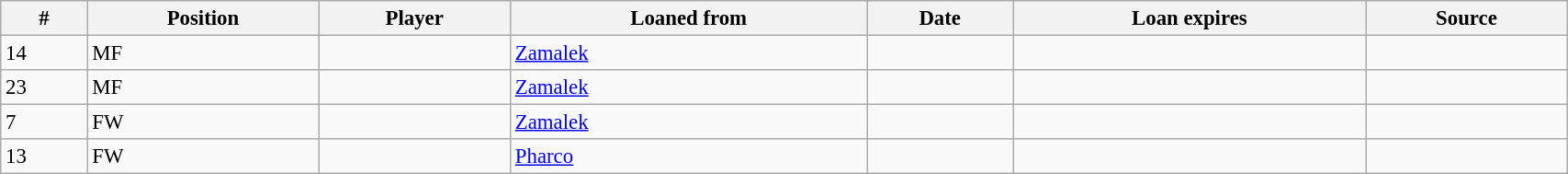<table class="wikitable sortable" style="width:90%; text-align:center; font-size:95%; text-align:left">
<tr>
<th>#</th>
<th>Position</th>
<th>Player</th>
<th>Loaned from</th>
<th>Date</th>
<th>Loan expires</th>
<th>Source</th>
</tr>
<tr>
<td>14</td>
<td>MF</td>
<td></td>
<td> <a href='#'>Zamalek</a></td>
<td></td>
<td></td>
<td></td>
</tr>
<tr>
<td>23</td>
<td>MF</td>
<td></td>
<td> <a href='#'>Zamalek</a></td>
<td></td>
<td></td>
<td></td>
</tr>
<tr>
<td>7</td>
<td>FW</td>
<td></td>
<td> <a href='#'>Zamalek</a></td>
<td></td>
<td></td>
<td></td>
</tr>
<tr>
<td>13</td>
<td>FW</td>
<td></td>
<td> <a href='#'>Pharco</a></td>
<td></td>
<td></td>
<td></td>
</tr>
</table>
